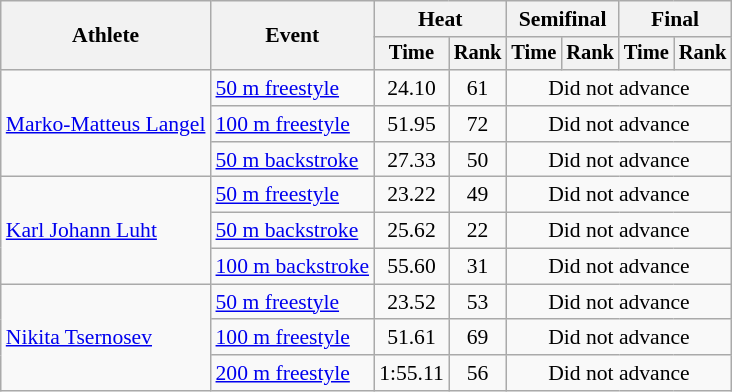<table class=wikitable style="font-size:90%">
<tr>
<th rowspan="2">Athlete</th>
<th rowspan="2">Event</th>
<th colspan="2">Heat</th>
<th colspan="2">Semifinal</th>
<th colspan="2">Final</th>
</tr>
<tr style="font-size:95%">
<th>Time</th>
<th>Rank</th>
<th>Time</th>
<th>Rank</th>
<th>Time</th>
<th>Rank</th>
</tr>
<tr align=center>
<td align=left rowspan=3><a href='#'>Marko-Matteus Langel</a></td>
<td align=left><a href='#'>50 m freestyle</a></td>
<td>24.10</td>
<td>61</td>
<td colspan=4>Did not advance</td>
</tr>
<tr align=center>
<td align=left><a href='#'>100 m freestyle</a></td>
<td>51.95</td>
<td>72</td>
<td colspan=4>Did not advance</td>
</tr>
<tr align=center>
<td align=left><a href='#'>50 m backstroke</a></td>
<td>27.33</td>
<td>50</td>
<td colspan=4>Did not advance</td>
</tr>
<tr align=center>
<td align=left rowspan=3><a href='#'>Karl Johann Luht</a></td>
<td align=left><a href='#'>50 m freestyle</a></td>
<td>23.22</td>
<td>49</td>
<td colspan=4>Did not advance</td>
</tr>
<tr align=center>
<td align=left><a href='#'>50 m backstroke</a></td>
<td>25.62</td>
<td>22</td>
<td colspan=4>Did not advance</td>
</tr>
<tr align=center>
<td align=left><a href='#'>100 m backstroke</a></td>
<td>55.60</td>
<td>31</td>
<td colspan=4>Did not advance</td>
</tr>
<tr align=center>
<td align=left rowspan=3><a href='#'>Nikita Tsernosev</a></td>
<td align=left><a href='#'>50 m freestyle</a></td>
<td>23.52</td>
<td>53</td>
<td colspan=4>Did not advance</td>
</tr>
<tr align=center>
<td align=left><a href='#'>100 m freestyle</a></td>
<td>51.61</td>
<td>69</td>
<td colspan=4>Did not advance</td>
</tr>
<tr align=center>
<td align=left><a href='#'>200 m freestyle</a></td>
<td>1:55.11</td>
<td>56</td>
<td colspan=4>Did not advance</td>
</tr>
</table>
